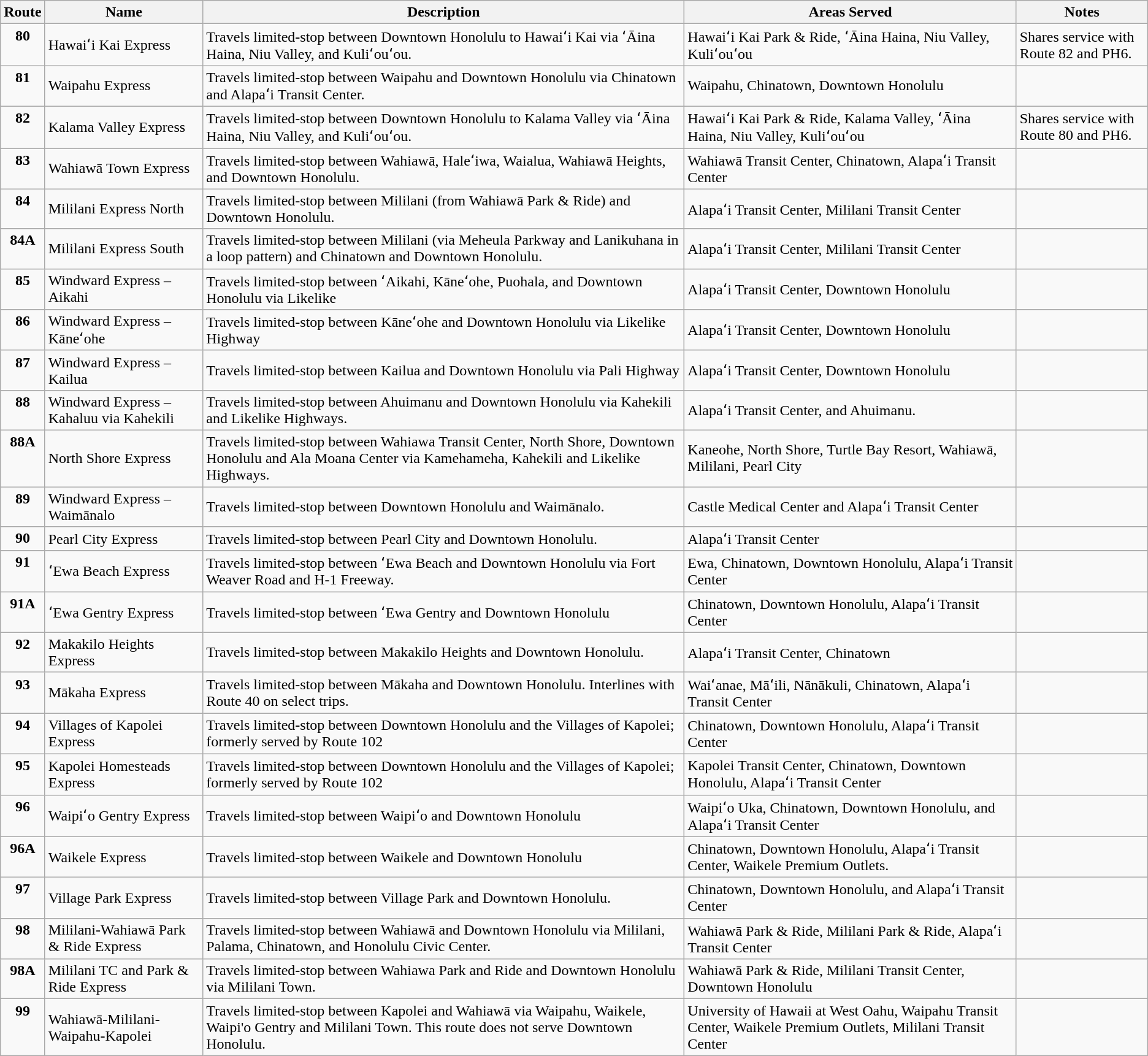<table class="wikitable sticky-header">
<tr>
<th>Route</th>
<th>Name</th>
<th>Description</th>
<th>Areas Served</th>
<th>Notes</th>
</tr>
<tr>
<td style="vertical-align:top" align="center"><div><strong>80</strong></div></td>
<td>Hawaiʻi Kai Express</td>
<td>Travels limited-stop between Downtown Honolulu to Hawaiʻi Kai via ʻĀina Haina, Niu Valley, and Kuliʻouʻou.</td>
<td>Hawaiʻi Kai Park & Ride, ʻĀina Haina, Niu Valley, Kuliʻouʻou</td>
<td>Shares service with Route 82 and PH6.</td>
</tr>
<tr>
<td style="vertical-align:top" align="center"><div><strong>81</strong></div></td>
<td>Waipahu Express</td>
<td>Travels limited-stop between Waipahu and Downtown Honolulu via Chinatown and Alapaʻi Transit Center.</td>
<td>Waipahu, Chinatown, Downtown Honolulu</td>
<td></td>
</tr>
<tr>
<td style="vertical-align:top" align="center"><div><strong>82</strong></div></td>
<td>Kalama Valley Express</td>
<td>Travels limited-stop between Downtown Honolulu to Kalama Valley via ʻĀina Haina, Niu Valley, and Kuliʻouʻou.</td>
<td>Hawaiʻi Kai Park & Ride, Kalama Valley, ʻĀina Haina, Niu Valley, Kuliʻouʻou</td>
<td>Shares service with Route 80 and PH6.</td>
</tr>
<tr>
<td style="vertical-align:top" align="center"><div><strong>83</strong></div></td>
<td>Wahiawā Town Express</td>
<td>Travels limited-stop between Wahiawā, Haleʻiwa, Waialua, Wahiawā Heights, and Downtown Honolulu.</td>
<td>Wahiawā Transit Center, Chinatown, Alapaʻi Transit Center</td>
<td></td>
</tr>
<tr>
<td style="vertical-align:top" align="center"><div><strong>84</strong></div></td>
<td>Mililani Express North</td>
<td>Travels limited-stop between Mililani (from Wahiawā Park & Ride) and Downtown Honolulu.</td>
<td>Alapaʻi Transit Center, Mililani Transit Center</td>
<td></td>
</tr>
<tr>
<td style="vertical-align:top" align="center"><div><strong>84A</strong></div></td>
<td>Mililani Express South</td>
<td>Travels limited-stop between Mililani (via Meheula Parkway and Lanikuhana in a loop pattern) and Chinatown and Downtown Honolulu.</td>
<td>Alapaʻi Transit Center, Mililani Transit Center</td>
<td></td>
</tr>
<tr>
<td style="vertical-align:top" align="center"><div><strong>85</strong></div></td>
<td>Windward Express – Aikahi</td>
<td>Travels limited-stop between ʻAikahi, Kāneʻohe, Puohala, and Downtown Honolulu via Likelike</td>
<td>Alapaʻi Transit Center, Downtown Honolulu</td>
<td></td>
</tr>
<tr>
<td style="vertical-align:top" align="center"><div><strong>86</strong></div></td>
<td>Windward Express – Kāneʻohe</td>
<td>Travels limited-stop between Kāneʻohe and Downtown Honolulu via Likelike Highway</td>
<td>Alapaʻi Transit Center, Downtown Honolulu</td>
<td></td>
</tr>
<tr>
<td style="vertical-align:top" align="center"><div><strong>87</strong></div></td>
<td>Windward Express – Kailua</td>
<td>Travels limited-stop between Kailua and Downtown Honolulu via Pali Highway</td>
<td>Alapaʻi Transit Center, Downtown Honolulu</td>
<td></td>
</tr>
<tr>
<td style="vertical-align:top" align="center"><div><strong>88</strong></div></td>
<td>Windward Express – Kahaluu via Kahekili</td>
<td>Travels limited-stop between Ahuimanu and Downtown Honolulu via Kahekili and Likelike Highways.</td>
<td>Alapaʻi Transit Center, and Ahuimanu.</td>
<td></td>
</tr>
<tr>
<td style="vertical-align:top" align="center"><div><strong>88A</strong></div></td>
<td>North Shore Express</td>
<td>Travels limited-stop between Wahiawa Transit Center, North Shore, Downtown Honolulu and Ala Moana Center via Kamehameha, Kahekili and Likelike Highways.</td>
<td>Kaneohe, North Shore, Turtle Bay Resort, Wahiawā, Mililani, Pearl City</td>
<td></td>
</tr>
<tr>
<td style="vertical-align:top" align="center"><div><strong>89</strong></div></td>
<td>Windward Express – Waimānalo</td>
<td>Travels limited-stop between Downtown Honolulu and Waimānalo.</td>
<td>Castle Medical Center and Alapaʻi Transit Center</td>
<td></td>
</tr>
<tr>
<td style="vertical-align:top" align="center"><div><strong>90</strong></div></td>
<td>Pearl City Express</td>
<td>Travels limited-stop between Pearl City and Downtown Honolulu.</td>
<td>Alapaʻi Transit Center</td>
<td></td>
</tr>
<tr>
<td style="vertical-align:top" align="center"><div><strong>91</strong></div></td>
<td>ʻEwa Beach Express</td>
<td>Travels limited-stop between ʻEwa Beach and Downtown Honolulu via Fort Weaver Road and H-1 Freeway.</td>
<td>Ewa, Chinatown, Downtown Honolulu, Alapaʻi Transit Center</td>
<td></td>
</tr>
<tr>
<td style="vertical-align:top" align="center"><div><strong>91A</strong></div></td>
<td>ʻEwa Gentry Express</td>
<td>Travels limited-stop between ʻEwa Gentry and Downtown Honolulu</td>
<td>Chinatown, Downtown Honolulu, Alapaʻi Transit Center</td>
<td></td>
</tr>
<tr>
<td style="vertical-align:top" align="center"><div><strong>92</strong></div></td>
<td>Makakilo Heights Express</td>
<td>Travels limited-stop between Makakilo Heights and Downtown Honolulu.</td>
<td>Alapaʻi Transit Center, Chinatown</td>
<td></td>
</tr>
<tr>
<td style="vertical-align:top" align="center"><div><strong>93</strong></div></td>
<td>Mākaha Express</td>
<td>Travels limited-stop between Mākaha and Downtown Honolulu. Interlines with Route 40 on select trips.</td>
<td>Waiʻanae, Māʻili, Nānākuli, Chinatown, Alapaʻi Transit Center</td>
<td></td>
</tr>
<tr>
<td style="vertical-align:top" align="center"><div><strong>94</strong></div></td>
<td>Villages of Kapolei Express</td>
<td>Travels limited-stop between Downtown Honolulu and the Villages of Kapolei; formerly served by Route 102</td>
<td>Chinatown, Downtown Honolulu, Alapaʻi Transit Center</td>
<td></td>
</tr>
<tr>
<td style="vertical-align:top" align="center"><div><strong>95</strong></div></td>
<td>Kapolei Homesteads Express</td>
<td>Travels limited-stop between Downtown Honolulu and the Villages of Kapolei; formerly served by Route 102</td>
<td>Kapolei Transit Center, Chinatown, Downtown Honolulu, Alapaʻi Transit Center</td>
<td></td>
</tr>
<tr>
<td style="vertical-align:top" align="center"><div><strong>96</strong></div></td>
<td>Waipiʻo Gentry Express</td>
<td>Travels limited-stop between Waipiʻo and Downtown Honolulu</td>
<td>Waipiʻo Uka, Chinatown, Downtown Honolulu, and Alapaʻi Transit Center</td>
<td></td>
</tr>
<tr>
<td style="vertical-align:top" align="center"><div><strong>96A</strong></div></td>
<td>Waikele Express</td>
<td>Travels limited-stop between Waikele and Downtown Honolulu</td>
<td>Chinatown, Downtown Honolulu, Alapaʻi Transit Center, Waikele Premium Outlets.</td>
<td></td>
</tr>
<tr>
<td style="vertical-align:top" align="center"><div><strong>97</strong></div></td>
<td>Village Park Express</td>
<td>Travels limited-stop between Village Park and Downtown Honolulu.</td>
<td>Chinatown, Downtown Honolulu, and Alapaʻi Transit Center</td>
<td></td>
</tr>
<tr>
<td style="vertical-align:top" align="center"><div><strong>98</strong></div></td>
<td>Mililani-Wahiawā Park & Ride Express</td>
<td>Travels limited-stop between Wahiawā and Downtown Honolulu via Mililani, Palama, Chinatown, and Honolulu Civic Center.</td>
<td>Wahiawā Park & Ride, Mililani Park & Ride, Alapaʻi Transit Center</td>
<td></td>
</tr>
<tr>
<td style="vertical-align:top" align="center"><div><strong>98A</strong></div></td>
<td>Mililani TC and Park & Ride Express</td>
<td>Travels limited-stop between Wahiawa Park and Ride and Downtown Honolulu via Mililani Town.</td>
<td>Wahiawā Park & Ride, Mililani Transit Center, Downtown Honolulu</td>
<td></td>
</tr>
<tr>
<td style="vertical-align:top" align="center"><div><strong>99</strong></div></td>
<td>Wahiawā-Mililani-Waipahu-Kapolei</td>
<td>Travels limited-stop between Kapolei and Wahiawā via Waipahu, Waikele, Waipi'o Gentry and Mililani Town. This route does not serve Downtown Honolulu.</td>
<td>University of Hawaii at West Oahu, Waipahu Transit Center, Waikele Premium Outlets, Mililani Transit Center</td>
<td></td>
</tr>
</table>
